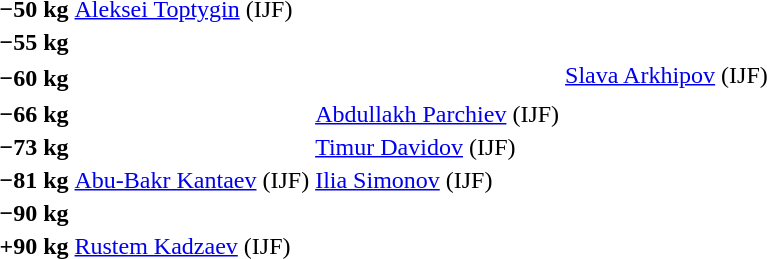<table>
<tr>
<th rowspan=2>−50 kg</th>
<td rowspan=2> <a href='#'>Aleksei Toptygin</a> <span>(<abbr>IJF</abbr>)</span></td>
<td rowspan=2></td>
<td></td>
</tr>
<tr>
<td></td>
</tr>
<tr>
<th rowspan=2>−55 kg</th>
<td rowspan=2></td>
<td rowspan=2></td>
<td></td>
</tr>
<tr>
<td></td>
</tr>
<tr>
<th rowspan=2>−60 kg</th>
<td rowspan=2></td>
<td rowspan=2></td>
<td> <a href='#'>Slava Arkhipov</a> <span>(<abbr>IJF</abbr>)</span></td>
</tr>
<tr>
<td></td>
</tr>
<tr>
<th rowspan=2>−66 kg</th>
<td rowspan=2></td>
<td rowspan=2> <a href='#'>Abdullakh Parchiev</a> <span>(<abbr>IJF</abbr>)</span></td>
<td></td>
</tr>
<tr>
<td></td>
</tr>
<tr>
<th rowspan=2>−73 kg</th>
<td rowspan=2></td>
<td rowspan=2> <a href='#'>Timur Davidov</a> <span>(<abbr>IJF</abbr>)</span></td>
<td></td>
</tr>
<tr>
<td></td>
</tr>
<tr>
<th rowspan=2>−81 kg</th>
<td rowspan=2> <a href='#'>Abu-Bakr Kantaev</a> <span>(<abbr>IJF</abbr>)</span></td>
<td rowspan=2> <a href='#'>Ilia Simonov</a> <span>(<abbr>IJF</abbr>)</span></td>
<td></td>
</tr>
<tr>
<td></td>
</tr>
<tr>
<th rowspan=2>−90 kg</th>
<td rowspan=2></td>
<td rowspan=2></td>
<td></td>
</tr>
<tr>
<td></td>
</tr>
<tr>
<th rowspan=2>+90 kg</th>
<td rowspan=2> <a href='#'>Rustem Kadzaev</a> <span>(<abbr>IJF</abbr>)</span></td>
<td rowspan=2></td>
<td></td>
</tr>
<tr>
<td></td>
</tr>
</table>
